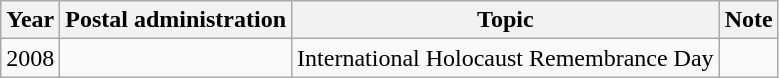<table class="wikitable">
<tr>
<th>Year</th>
<th>Postal administration</th>
<th>Topic</th>
<th>Note</th>
</tr>
<tr>
<td>2008</td>
<td></td>
<td>International Holocaust Remembrance Day</td>
<td></td>
</tr>
</table>
